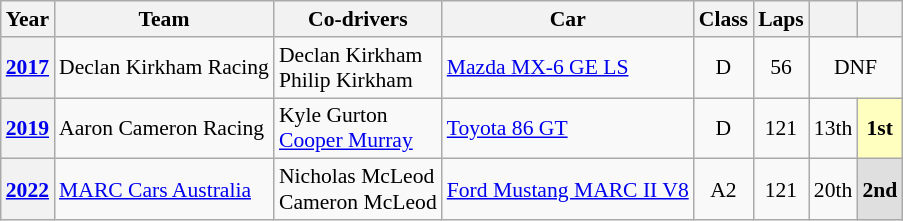<table class="wikitable" style="text-align:center; font-size:90%">
<tr>
<th>Year</th>
<th>Team</th>
<th>Co-drivers</th>
<th>Car</th>
<th>Class</th>
<th>Laps</th>
<th></th>
<th></th>
</tr>
<tr align="center">
<th><a href='#'>2017</a></th>
<td align="left" nowrap> Declan Kirkham Racing</td>
<td align="left" nowrap> Declan Kirkham<br> Philip Kirkham</td>
<td align="left" nowrap><a href='#'>Mazda MX-6 GE LS</a></td>
<td>D</td>
<td>56</td>
<td colspan=2>DNF</td>
</tr>
<tr align="center">
<th><a href='#'>2019</a></th>
<td align="left" nowrap> Aaron Cameron Racing</td>
<td align="left" nowrap> Kyle Gurton<br> <a href='#'>Cooper Murray</a></td>
<td align="left" nowrap><a href='#'>Toyota 86 GT</a></td>
<td>D</td>
<td>121</td>
<td>13th</td>
<td style="background:#FFFFBF;"><strong>1st</strong></td>
</tr>
<tr align="center">
<th><a href='#'>2022</a></th>
<td align="left" nowrap> <a href='#'>MARC Cars Australia</a></td>
<td align="left" nowrap> Nicholas McLeod<br> Cameron McLeod</td>
<td align="left" nowrap><a href='#'>Ford Mustang MARC II V8</a></td>
<td>A2</td>
<td>121</td>
<td>20th</td>
<td style=background:#dfdfdf><strong>2nd</strong></td>
</tr>
</table>
